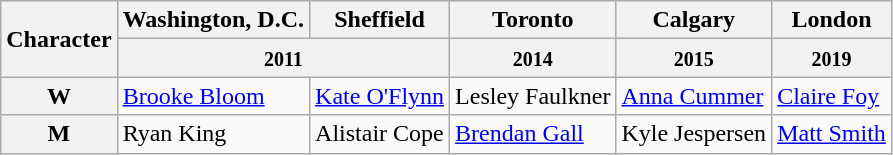<table class="wikitable">
<tr>
<th rowspan="2">Character</th>
<th>Washington, D.C.</th>
<th>Sheffield</th>
<th>Toronto</th>
<th>Calgary</th>
<th>London</th>
</tr>
<tr>
<th colspan="2"><small>2011</small></th>
<th><small>2014</small></th>
<th><small>2015</small></th>
<th><small>2019</small></th>
</tr>
<tr>
<th>W</th>
<td><a href='#'>Brooke Bloom</a></td>
<td><a href='#'>Kate O'Flynn</a></td>
<td>Lesley Faulkner</td>
<td><a href='#'>Anna Cummer</a></td>
<td><a href='#'>Claire Foy</a></td>
</tr>
<tr>
<th>M</th>
<td>Ryan King</td>
<td>Alistair Cope</td>
<td><a href='#'>Brendan Gall</a></td>
<td>Kyle Jespersen</td>
<td><a href='#'>Matt Smith</a></td>
</tr>
</table>
